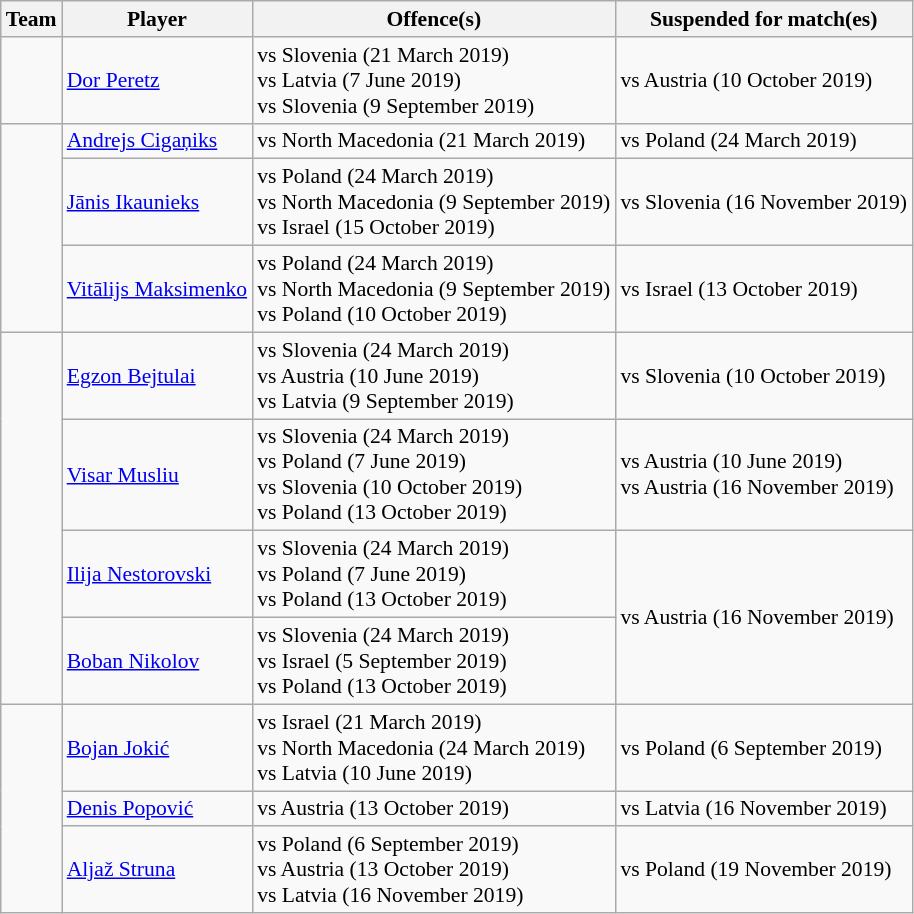<table class="wikitable" style="font-size:90%">
<tr>
<th>Team</th>
<th>Player</th>
<th>Offence(s)</th>
<th>Suspended for match(es)</th>
</tr>
<tr>
<td></td>
<td><a href='#'>Dor Peretz</a></td>
<td> vs Slovenia (21 March 2019)<br> vs Latvia (7 June 2019)<br> vs Slovenia (9 September 2019)</td>
<td>vs Austria (10 October 2019)</td>
</tr>
<tr>
<td rowspan=3></td>
<td><a href='#'>Andrejs Cigaņiks</a></td>
<td> vs North Macedonia (21 March 2019)</td>
<td>vs Poland (24 March 2019)</td>
</tr>
<tr>
<td><a href='#'>Jānis Ikaunieks</a></td>
<td> vs Poland (24 March 2019)<br> vs North Macedonia (9 September 2019)<br> vs Israel (15 October 2019)</td>
<td>vs Slovenia (16 November 2019)</td>
</tr>
<tr>
<td><a href='#'>Vitālijs Maksimenko</a></td>
<td> vs Poland (24 March 2019)<br> vs North Macedonia (9 September 2019)<br> vs Poland (10 October 2019)</td>
<td>vs Israel (13 October 2019)</td>
</tr>
<tr>
<td rowspan=4></td>
<td><a href='#'>Egzon Bejtulai</a></td>
<td> vs Slovenia (24 March 2019)<br> vs Austria (10 June 2019)<br> vs Latvia (9 September 2019)</td>
<td>vs Slovenia (10 October 2019)</td>
</tr>
<tr>
<td><a href='#'>Visar Musliu</a></td>
<td> vs Slovenia (24 March 2019)<br> vs Poland (7 June 2019)<br> vs Slovenia (10 October 2019)<br> vs Poland (13 October 2019)</td>
<td>vs Austria (10 June 2019)<br>vs Austria (16 November 2019)</td>
</tr>
<tr>
<td><a href='#'>Ilija Nestorovski</a></td>
<td> vs Slovenia (24 March 2019)<br> vs Poland (7 June 2019)<br> vs Poland (13 October 2019)</td>
<td rowspan=2>vs Austria (16 November 2019)</td>
</tr>
<tr>
<td><a href='#'>Boban Nikolov</a></td>
<td> vs Slovenia (24 March 2019)<br> vs Israel (5 September 2019)<br> vs Poland (13 October 2019)</td>
</tr>
<tr>
<td rowspan=3></td>
<td><a href='#'>Bojan Jokić</a></td>
<td> vs Israel (21 March 2019)<br> vs North Macedonia (24 March 2019)<br> vs Latvia (10 June 2019)</td>
<td>vs Poland (6 September 2019)</td>
</tr>
<tr>
<td><a href='#'>Denis Popović</a></td>
<td> vs Austria (13 October 2019)</td>
<td>vs Latvia (16 November 2019)</td>
</tr>
<tr>
<td><a href='#'>Aljaž Struna</a></td>
<td> vs Poland (6 September 2019)<br> vs Austria (13 October 2019)<br> vs Latvia (16 November 2019)</td>
<td>vs Poland (19 November 2019)</td>
</tr>
</table>
